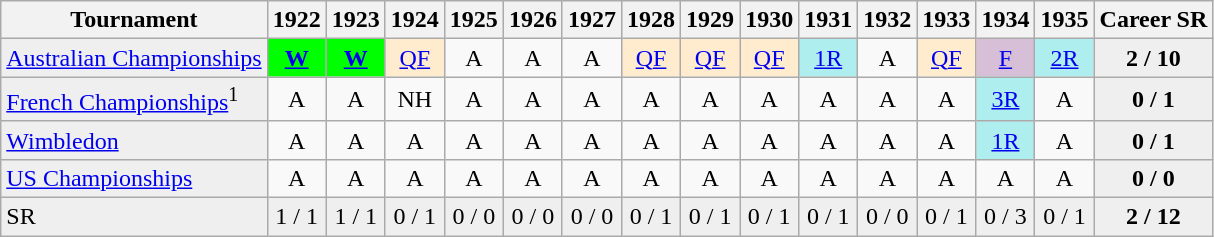<table class="wikitable">
<tr>
<th>Tournament</th>
<th>1922</th>
<th>1923</th>
<th>1924</th>
<th>1925</th>
<th>1926</th>
<th>1927</th>
<th>1928</th>
<th>1929</th>
<th>1930</th>
<th>1931</th>
<th>1932</th>
<th>1933</th>
<th>1934</th>
<th>1935</th>
<th>Career SR</th>
</tr>
<tr>
<td style="background:#EFEFEF;"><a href='#'>Australian Championships</a></td>
<td align="center" style="background:#00ff00;"><strong><a href='#'>W</a></strong></td>
<td align="center" style="background:#00ff00;"><strong><a href='#'>W</a></strong></td>
<td align="center" style="background:#ffebcd;"><a href='#'>QF</a></td>
<td align="center">A</td>
<td align="center">A</td>
<td align="center">A</td>
<td align="center" style="background:#ffebcd;"><a href='#'>QF</a></td>
<td align="center" style="background:#ffebcd;"><a href='#'>QF</a></td>
<td align="center" style="background:#ffebcd;"><a href='#'>QF</a></td>
<td align="center" style="background:#afeeee;"><a href='#'>1R</a></td>
<td align="center">A</td>
<td align="center" style="background:#ffebcd;"><a href='#'>QF</a></td>
<td align="center" style="background:#D8BFD8;"><a href='#'>F</a></td>
<td align="center" style="background:#afeeee;"><a href='#'>2R</a></td>
<td align="center" style="background:#EFEFEF;"><strong>2 / 10</strong></td>
</tr>
<tr>
<td style="background:#EFEFEF;"><a href='#'>French Championships</a><sup>1</sup></td>
<td align="center">A</td>
<td align="center">A</td>
<td align="center">NH</td>
<td align="center">A</td>
<td align="center">A</td>
<td align="center">A</td>
<td align="center">A</td>
<td align="center">A</td>
<td align="center">A</td>
<td align="center">A</td>
<td align="center">A</td>
<td align="center">A</td>
<td align="center" style="background:#afeeee;"><a href='#'>3R</a></td>
<td align="center">A</td>
<td align="center" style="background:#EFEFEF;"><strong>0 / 1</strong></td>
</tr>
<tr>
<td style="background:#EFEFEF;"><a href='#'>Wimbledon</a></td>
<td align="center">A</td>
<td align="center">A</td>
<td align="center">A</td>
<td align="center">A</td>
<td align="center">A</td>
<td align="center">A</td>
<td align="center">A</td>
<td align="center">A</td>
<td align="center">A</td>
<td align="center">A</td>
<td align="center">A</td>
<td align="center">A</td>
<td align="center" style="background:#afeeee;"><a href='#'>1R</a></td>
<td align="center">A</td>
<td align="center" style="background:#EFEFEF;"><strong>0 / 1</strong></td>
</tr>
<tr>
<td style="background:#EFEFEF;"><a href='#'>US Championships</a></td>
<td align="center">A</td>
<td align="center">A</td>
<td align="center">A</td>
<td align="center">A</td>
<td align="center">A</td>
<td align="center">A</td>
<td align="center">A</td>
<td align="center">A</td>
<td align="center">A</td>
<td align="center">A</td>
<td align="center">A</td>
<td align="center">A</td>
<td align="center">A</td>
<td align="center">A</td>
<td align="center" style="background:#EFEFEF;"><strong>0 / 0</strong></td>
</tr>
<tr>
<td style="background:#EFEFEF;">SR</td>
<td align="center" style="background:#EFEFEF;">1 / 1</td>
<td align="center" style="background:#EFEFEF;">1 / 1</td>
<td align="center" style="background:#EFEFEF;">0 / 1</td>
<td align="center" style="background:#EFEFEF;">0 / 0</td>
<td align="center" style="background:#EFEFEF;">0 / 0</td>
<td align="center" style="background:#EFEFEF;">0 / 0</td>
<td align="center" style="background:#EFEFEF;">0 / 1</td>
<td align="center" style="background:#EFEFEF;">0 / 1</td>
<td align="center" style="background:#EFEFEF;">0 / 1</td>
<td align="center" style="background:#EFEFEF;">0 / 1</td>
<td align="center" style="background:#EFEFEF;">0 / 0</td>
<td align="center" style="background:#EFEFEF;">0 / 1</td>
<td align="center" style="background:#EFEFEF;">0 / 3</td>
<td align="center" style="background:#EFEFEF;">0 / 1</td>
<td align="center" style="background:#EFEFEF;"><strong>2 / 12</strong></td>
</tr>
</table>
